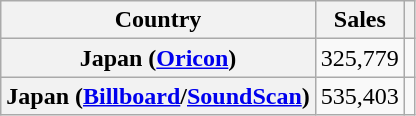<table class="wikitable plainrowheaders">
<tr>
<th>Country</th>
<th>Sales</th>
<th></th>
</tr>
<tr>
<th scope="row">Japan (<a href='#'>Oricon</a>)</th>
<td>325,779 </td>
<td></td>
</tr>
<tr>
<th scope="row">Japan (<a href='#'>Billboard</a>/<a href='#'>SoundScan</a>)</th>
<td>535,403 </td>
<td><br>




</td>
</tr>
</table>
